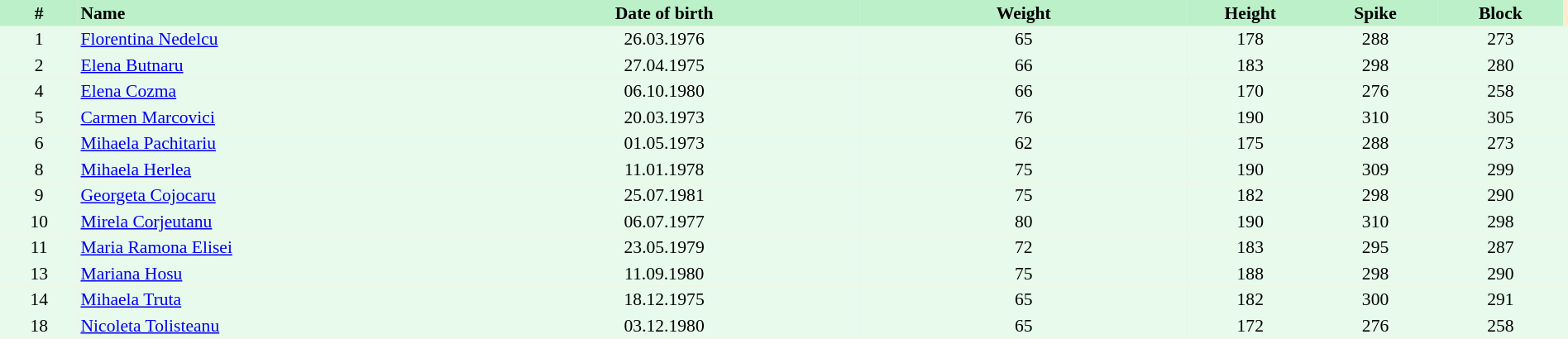<table border=0 cellpadding=2 cellspacing=0  |- bgcolor=#FFECCE style="text-align:center; font-size:90%;" width=100%>
<tr bgcolor=#BBF0C9>
<th width=5%>#</th>
<th width=25% align=left>Name</th>
<th width=25%>Date of birth</th>
<th width=21%>Weight</th>
<th width=8%>Height</th>
<th width=8%>Spike</th>
<th width=8%>Block</th>
</tr>
<tr bgcolor=#E7FAEC>
<td>1</td>
<td align=left><a href='#'>Florentina Nedelcu</a></td>
<td>26.03.1976</td>
<td>65</td>
<td>178</td>
<td>288</td>
<td>273</td>
<td></td>
</tr>
<tr bgcolor=#E7FAEC>
<td>2</td>
<td align=left><a href='#'>Elena Butnaru</a></td>
<td>27.04.1975</td>
<td>66</td>
<td>183</td>
<td>298</td>
<td>280</td>
<td></td>
</tr>
<tr bgcolor=#E7FAEC>
<td>4</td>
<td align=left><a href='#'>Elena Cozma</a></td>
<td>06.10.1980</td>
<td>66</td>
<td>170</td>
<td>276</td>
<td>258</td>
<td></td>
</tr>
<tr bgcolor=#E7FAEC>
<td>5</td>
<td align=left><a href='#'>Carmen Marcovici</a></td>
<td>20.03.1973</td>
<td>76</td>
<td>190</td>
<td>310</td>
<td>305</td>
<td></td>
</tr>
<tr bgcolor=#E7FAEC>
<td>6</td>
<td align=left><a href='#'>Mihaela Pachitariu</a></td>
<td>01.05.1973</td>
<td>62</td>
<td>175</td>
<td>288</td>
<td>273</td>
<td></td>
</tr>
<tr bgcolor=#E7FAEC>
<td>8</td>
<td align=left><a href='#'>Mihaela Herlea</a></td>
<td>11.01.1978</td>
<td>75</td>
<td>190</td>
<td>309</td>
<td>299</td>
<td></td>
</tr>
<tr bgcolor=#E7FAEC>
<td>9</td>
<td align=left><a href='#'>Georgeta Cojocaru</a></td>
<td>25.07.1981</td>
<td>75</td>
<td>182</td>
<td>298</td>
<td>290</td>
<td></td>
</tr>
<tr bgcolor=#E7FAEC>
<td>10</td>
<td align=left><a href='#'>Mirela Corjeutanu</a></td>
<td>06.07.1977</td>
<td>80</td>
<td>190</td>
<td>310</td>
<td>298</td>
<td></td>
</tr>
<tr bgcolor=#E7FAEC>
<td>11</td>
<td align=left><a href='#'>Maria Ramona Elisei</a></td>
<td>23.05.1979</td>
<td>72</td>
<td>183</td>
<td>295</td>
<td>287</td>
<td></td>
</tr>
<tr bgcolor=#E7FAEC>
<td>13</td>
<td align=left><a href='#'>Mariana Hosu</a></td>
<td>11.09.1980</td>
<td>75</td>
<td>188</td>
<td>298</td>
<td>290</td>
<td></td>
</tr>
<tr bgcolor=#E7FAEC>
<td>14</td>
<td align=left><a href='#'>Mihaela Truta</a></td>
<td>18.12.1975</td>
<td>65</td>
<td>182</td>
<td>300</td>
<td>291</td>
<td></td>
</tr>
<tr bgcolor=#E7FAEC>
<td>18</td>
<td align=left><a href='#'>Nicoleta Tolisteanu</a></td>
<td>03.12.1980</td>
<td>65</td>
<td>172</td>
<td>276</td>
<td>258</td>
<td></td>
</tr>
</table>
